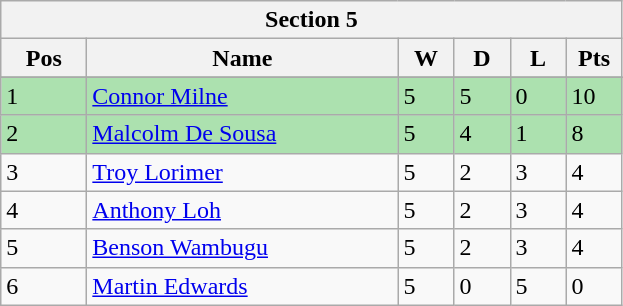<table class="wikitable">
<tr>
<th colspan="6">Section 5</th>
</tr>
<tr>
<th width=50>Pos</th>
<th width=200>Name</th>
<th width=30>W</th>
<th width=30>D</th>
<th width=30>L</th>
<th width=30>Pts</th>
</tr>
<tr>
</tr>
<tr style="background:#ACE1AF;">
<td>1</td>
<td> <a href='#'>Connor Milne</a></td>
<td>5</td>
<td>5</td>
<td>0</td>
<td>10</td>
</tr>
<tr style="background:#ACE1AF;">
<td>2</td>
<td> <a href='#'>Malcolm De Sousa</a></td>
<td>5</td>
<td>4</td>
<td>1</td>
<td>8</td>
</tr>
<tr>
<td>3</td>
<td> <a href='#'>Troy Lorimer</a></td>
<td>5</td>
<td>2</td>
<td>3</td>
<td>4</td>
</tr>
<tr>
<td>4</td>
<td> <a href='#'>Anthony Loh</a></td>
<td>5</td>
<td>2</td>
<td>3</td>
<td>4</td>
</tr>
<tr>
<td>5</td>
<td> <a href='#'>Benson Wambugu</a></td>
<td>5</td>
<td>2</td>
<td>3</td>
<td>4</td>
</tr>
<tr>
<td>6</td>
<td> <a href='#'>Martin Edwards</a></td>
<td>5</td>
<td>0</td>
<td>5</td>
<td>0</td>
</tr>
</table>
